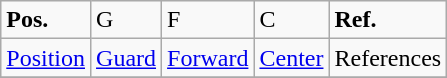<table class="wikitable">
<tr>
<td><strong>Pos.</strong></td>
<td>G</td>
<td>F</td>
<td>C</td>
<td><strong>Ref.</strong></td>
</tr>
<tr>
<td><a href='#'>Position</a></td>
<td><a href='#'>Guard</a></td>
<td><a href='#'>Forward</a></td>
<td><a href='#'>Center</a></td>
<td>References</td>
</tr>
<tr>
</tr>
</table>
